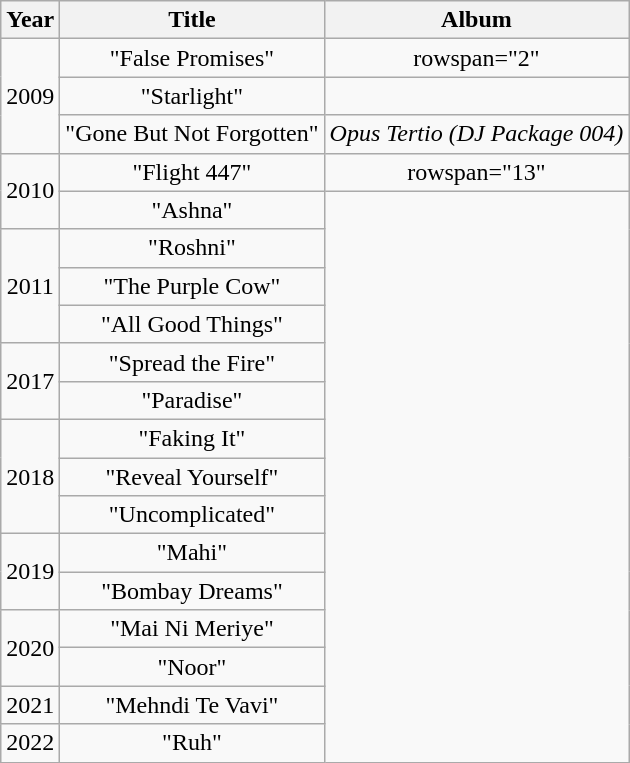<table class="wikitable plainrowheaders" style="text-align:center;">
<tr>
<th scope="col">Year</th>
<th scope="col">Title</th>
<th scope="col">Album</th>
</tr>
<tr>
<td rowspan="3">2009</td>
<td scope="row">"False Promises"</td>
<td>rowspan="2" </td>
</tr>
<tr>
<td scope="row">"Starlight"<br></td>
</tr>
<tr>
<td scope="row">"Gone But Not Forgotten"</td>
<td><em>Opus Tertio (DJ Package 004)</em></td>
</tr>
<tr>
<td rowspan="2">2010</td>
<td scope="row">"Flight 447"</td>
<td>rowspan="13" </td>
</tr>
<tr>
<td scope="row">"Ashna"</td>
</tr>
<tr>
<td rowspan="3">2011</td>
<td scope="row">"Roshni"<br></td>
</tr>
<tr>
<td scope="row">"The Purple Cow"</td>
</tr>
<tr>
<td scope="row">"All Good Things"</td>
</tr>
<tr>
<td rowspan="2">2017</td>
<td scope="row">"Spread the Fire"<br></td>
</tr>
<tr>
<td scope="row">"Paradise"</td>
</tr>
<tr>
<td rowspan="3">2018</td>
<td scope="row">"Faking It"<br></td>
</tr>
<tr>
<td scope="row">"Reveal Yourself"</td>
</tr>
<tr>
<td scope="row">"Uncomplicated"<br></td>
</tr>
<tr>
<td rowspan="2">2019</td>
<td scope="row">"Mahi"<br></td>
</tr>
<tr>
<td scope="row">"Bombay Dreams" <br></td>
</tr>
<tr>
<td rowspan="2">2020</td>
<td scope="row">"Mai Ni Meriye"<br></td>
</tr>
<tr>
<td scope="row">"Noor"<br></td>
</tr>
<tr>
<td>2021</td>
<td>"Mehndi Te Vavi"<br></td>
</tr>
<tr>
<td>2022</td>
<td>"Ruh"<br></td>
</tr>
</table>
